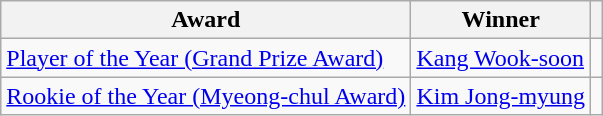<table class="wikitable">
<tr>
<th>Award</th>
<th>Winner</th>
<th></th>
</tr>
<tr>
<td><a href='#'>Player of the Year (Grand Prize Award)</a></td>
<td> <a href='#'>Kang Wook-soon</a></td>
<td></td>
</tr>
<tr>
<td><a href='#'>Rookie of the Year (Myeong-chul Award)</a></td>
<td> <a href='#'>Kim Jong-myung</a></td>
<td></td>
</tr>
</table>
